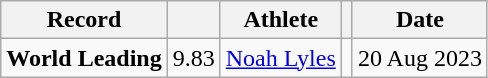<table class="wikitable">
<tr>
<th>Record</th>
<th></th>
<th>Athlete</th>
<th></th>
<th>Date</th>
</tr>
<tr>
<td><strong>World Leading</strong></td>
<td align=center>9.83</td>
<td><a href='#'>Noah Lyles</a></td>
<td></td>
<td align=right>20 Aug 2023</td>
</tr>
</table>
